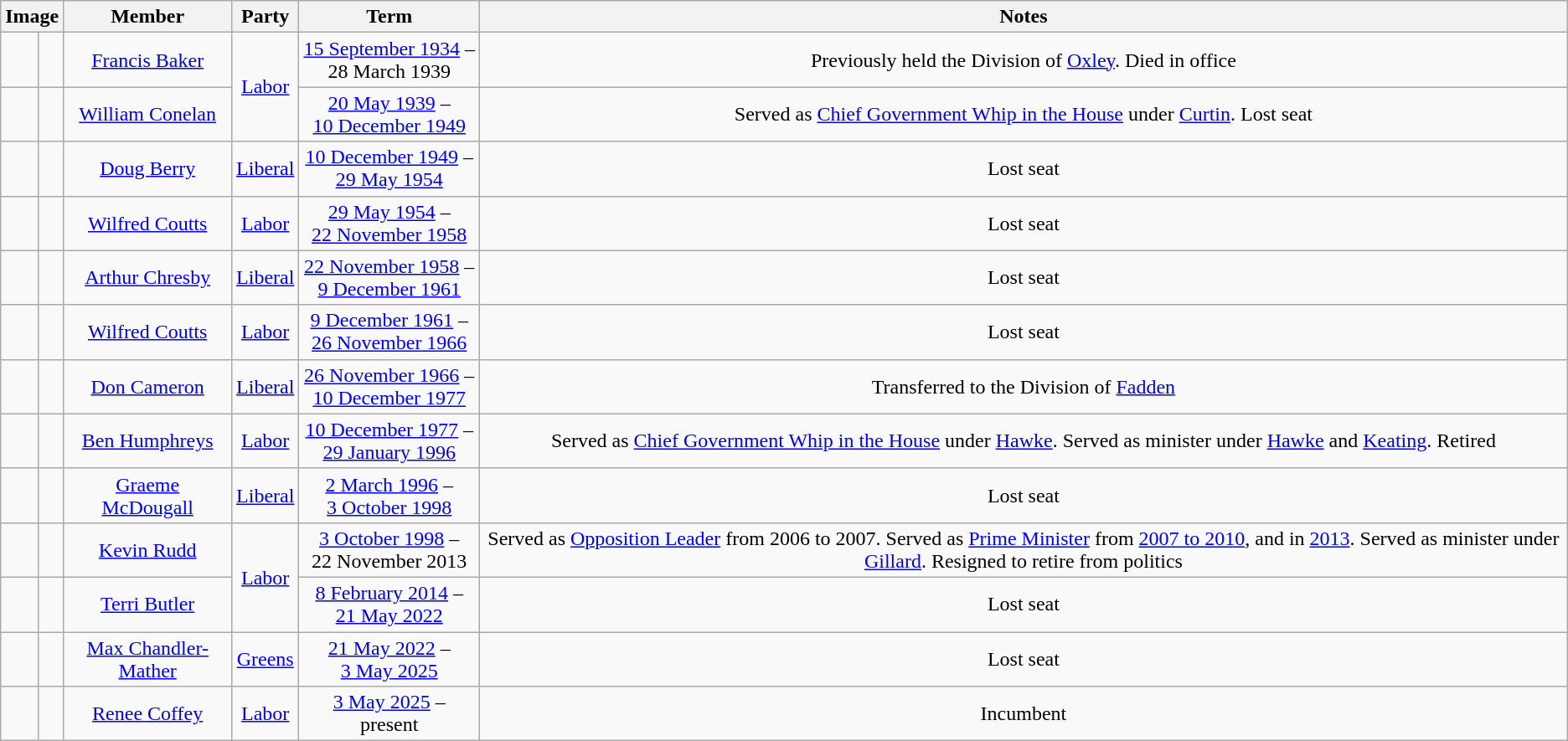<table class=wikitable style="text-align:center">
<tr>
<th colspan=2>Image</th>
<th>Member</th>
<th>Party</th>
<th>Term</th>
<th>Notes</th>
</tr>
<tr>
<td> </td>
<td></td>
<td><a href='#'>Francis Baker</a><br></td>
<td rowspan="2"><a href='#'>Labor</a></td>
<td nowrap><a href='#'>15 September 1934</a> –<br>28 March 1939</td>
<td>Previously held the Division of <a href='#'>Oxley</a>. Died in office</td>
</tr>
<tr>
<td> </td>
<td></td>
<td><a href='#'>William Conelan</a><br></td>
<td nowrap><a href='#'>20 May 1939</a> –<br><a href='#'>10 December 1949</a></td>
<td>Served as <a href='#'>Chief Government Whip in the House</a> under <a href='#'>Curtin</a>. Lost seat</td>
</tr>
<tr>
<td> </td>
<td></td>
<td><a href='#'>Doug Berry</a><br></td>
<td><a href='#'>Liberal</a></td>
<td nowrap><a href='#'>10 December 1949</a> –<br><a href='#'>29 May 1954</a></td>
<td>Lost seat</td>
</tr>
<tr>
<td> </td>
<td></td>
<td><a href='#'>Wilfred Coutts</a><br></td>
<td><a href='#'>Labor</a></td>
<td nowrap><a href='#'>29 May 1954</a> –<br><a href='#'>22 November 1958</a></td>
<td>Lost seat</td>
</tr>
<tr>
<td> </td>
<td></td>
<td><a href='#'>Arthur Chresby</a><br></td>
<td><a href='#'>Liberal</a></td>
<td nowrap><a href='#'>22 November 1958</a> –<br><a href='#'>9 December 1961</a></td>
<td>Lost seat</td>
</tr>
<tr>
<td> </td>
<td></td>
<td><a href='#'>Wilfred Coutts</a><br></td>
<td><a href='#'>Labor</a></td>
<td nowrap><a href='#'>9 December 1961</a> –<br><a href='#'>26 November 1966</a></td>
<td>Lost seat</td>
</tr>
<tr>
<td> </td>
<td></td>
<td><a href='#'>Don Cameron</a><br></td>
<td><a href='#'>Liberal</a></td>
<td nowrap><a href='#'>26 November 1966</a> –<br><a href='#'>10 December 1977</a></td>
<td>Transferred to the Division of <a href='#'>Fadden</a></td>
</tr>
<tr>
<td> </td>
<td></td>
<td><a href='#'>Ben Humphreys</a><br></td>
<td><a href='#'>Labor</a></td>
<td nowrap><a href='#'>10 December 1977</a> –<br><a href='#'>29 January 1996</a></td>
<td>Served as <a href='#'>Chief Government Whip in the House</a> under <a href='#'>Hawke</a>. Served as minister under <a href='#'>Hawke</a> and <a href='#'>Keating</a>. Retired</td>
</tr>
<tr>
<td> </td>
<td></td>
<td><a href='#'>Graeme McDougall</a><br></td>
<td><a href='#'>Liberal</a></td>
<td nowrap><a href='#'>2 March 1996</a> –<br><a href='#'>3 October 1998</a></td>
<td>Lost seat</td>
</tr>
<tr>
<td> </td>
<td></td>
<td><a href='#'>Kevin Rudd</a><br></td>
<td rowspan="2"><a href='#'>Labor</a></td>
<td nowrap><a href='#'>3 October 1998</a> –<br>22 November 2013</td>
<td>Served as <a href='#'>Opposition Leader</a> from 2006 to 2007. Served as <a href='#'>Prime Minister</a> from <a href='#'>2007 to 2010</a>, and in <a href='#'>2013</a>. Served as minister under <a href='#'>Gillard</a>. Resigned to retire from politics</td>
</tr>
<tr>
<td> </td>
<td></td>
<td><a href='#'>Terri Butler</a><br></td>
<td nowrap><a href='#'>8 February 2014</a> –<br><a href='#'>21 May 2022</a></td>
<td>Lost seat</td>
</tr>
<tr>
<td> </td>
<td></td>
<td><a href='#'>Max Chandler-Mather</a><br></td>
<td><a href='#'>Greens</a></td>
<td nowrap><a href='#'>21 May 2022</a> –<br><a href='#'>3 May 2025</a></td>
<td>Lost seat</td>
</tr>
<tr>
<td> </td>
<td></td>
<td><a href='#'>Renee Coffey</a><br></td>
<td><a href='#'>Labor</a></td>
<td nowrap><a href='#'>3 May 2025</a> –<br>present</td>
<td>Incumbent</td>
</tr>
</table>
